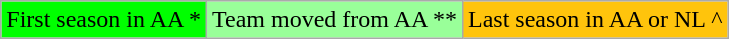<table class="wikitable" style="font-size:100%;line-height:1.1;">
<tr>
<td style="background-color:#00FF00;">First season in AA *</td>
<td style="background-color:#99FF99;">Team moved from AA **</td>
<td style="background-color:#FFC40C;">Last season in AA or NL ^</td>
</tr>
</table>
